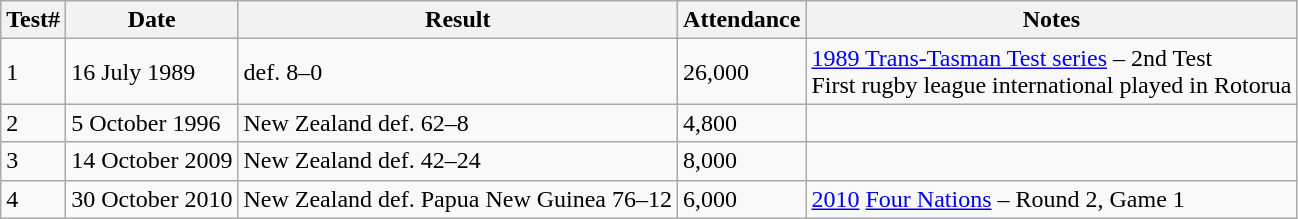<table class="wikitable">
<tr>
<th>Test#</th>
<th>Date</th>
<th>Result</th>
<th>Attendance</th>
<th>Notes</th>
</tr>
<tr>
<td>1</td>
<td>16 July 1989</td>
<td> def.  8–0</td>
<td>26,000</td>
<td><a href='#'>1989 Trans-Tasman Test series</a> – 2nd Test<br>First rugby league international played in Rotorua</td>
</tr>
<tr>
<td>2</td>
<td>5 October 1996</td>
<td>New Zealand  def.  62–8</td>
<td>4,800</td>
<td></td>
</tr>
<tr>
<td>3</td>
<td>14 October 2009</td>
<td>New Zealand  def.  42–24</td>
<td>8,000</td>
<td></td>
</tr>
<tr>
<td>4</td>
<td>30 October 2010</td>
<td>New Zealand  def.  Papua New Guinea 76–12</td>
<td>6,000</td>
<td><a href='#'>2010</a> <a href='#'>Four Nations</a> – Round 2, Game 1</td>
</tr>
</table>
